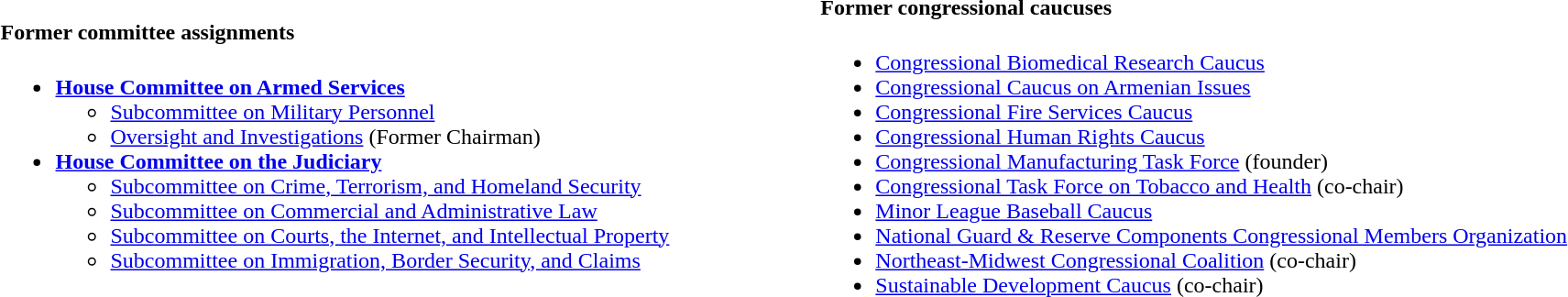<table style="width:100%">
<tr>
<td><br><h4>Former committee assignments</h4><ul><li><strong><a href='#'>House Committee on Armed Services</a></strong><ul><li><a href='#'>Subcommittee on Military Personnel</a></li><li><a href='#'>Oversight and Investigations</a> (Former Chairman)</li></ul></li><li><strong><a href='#'>House Committee on the Judiciary</a></strong><ul><li><a href='#'>Subcommittee on Crime, Terrorism, and Homeland Security</a></li><li><a href='#'>Subcommittee on Commercial and Administrative Law</a></li><li><a href='#'>Subcommittee on Courts, the Internet, and Intellectual Property</a></li><li><a href='#'>Subcommittee on Immigration, Border Security, and Claims</a></li></ul></li></ul></td>
<td><br><h4>Former congressional caucuses</h4><ul><li><a href='#'>Congressional Biomedical Research Caucus</a></li><li><a href='#'>Congressional Caucus on Armenian Issues</a></li><li><a href='#'>Congressional Fire Services Caucus</a></li><li><a href='#'>Congressional Human Rights Caucus</a></li><li><a href='#'>Congressional Manufacturing Task Force</a> (founder)</li><li><a href='#'>Congressional Task Force on Tobacco and Health</a> (co-chair)</li><li><a href='#'>Minor League Baseball Caucus</a></li><li><a href='#'>National Guard & Reserve Components Congressional Members Organization</a></li><li><a href='#'>Northeast-Midwest Congressional Coalition</a> (co-chair)</li><li><a href='#'>Sustainable Development Caucus</a> (co-chair)</li></ul></td>
</tr>
</table>
